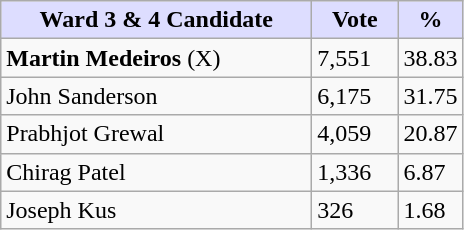<table class="wikitable">
<tr>
<th style="background:#ddf; width:200px;">Ward 3 & 4 Candidate</th>
<th style="background:#ddf; width:50px;">Vote</th>
<th style="background:#ddf; width:30px;">%</th>
</tr>
<tr>
<td><strong>Martin Medeiros</strong> (X)</td>
<td>7,551</td>
<td>38.83</td>
</tr>
<tr>
<td>John Sanderson</td>
<td>6,175</td>
<td>31.75</td>
</tr>
<tr>
<td>Prabhjot Grewal</td>
<td>4,059</td>
<td>20.87</td>
</tr>
<tr>
<td>Chirag Patel</td>
<td>1,336</td>
<td>6.87</td>
</tr>
<tr>
<td>Joseph Kus</td>
<td>326</td>
<td>1.68</td>
</tr>
</table>
